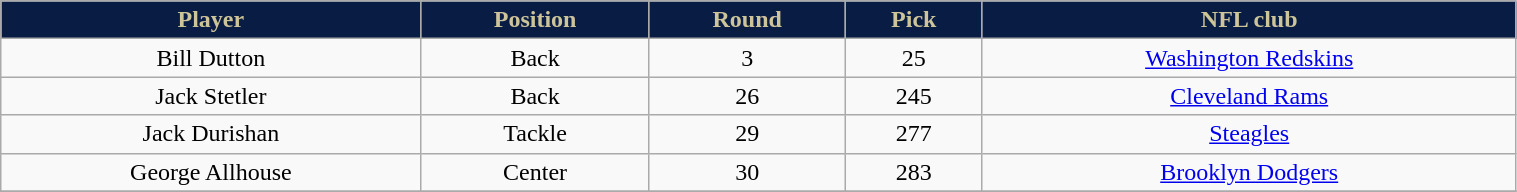<table class="wikitable" width="80%">
<tr align="center"  style="background:#091C44;color:#CEC499;">
<td><strong>Player</strong></td>
<td><strong>Position</strong></td>
<td><strong>Round</strong></td>
<td><strong>Pick</strong></td>
<td><strong>NFL club</strong></td>
</tr>
<tr align="center" bgcolor="">
<td>Bill Dutton</td>
<td>Back</td>
<td>3</td>
<td>25</td>
<td><a href='#'>Washington Redskins</a></td>
</tr>
<tr align="center" bgcolor="">
<td>Jack Stetler</td>
<td>Back</td>
<td>26</td>
<td>245</td>
<td><a href='#'>Cleveland Rams</a></td>
</tr>
<tr align="center" bgcolor="">
<td>Jack Durishan</td>
<td>Tackle</td>
<td>29</td>
<td>277</td>
<td><a href='#'>Steagles</a></td>
</tr>
<tr align="center" bgcolor="">
<td>George Allhouse</td>
<td>Center</td>
<td>30</td>
<td>283</td>
<td><a href='#'>Brooklyn Dodgers</a></td>
</tr>
<tr align="center" bgcolor="">
</tr>
</table>
